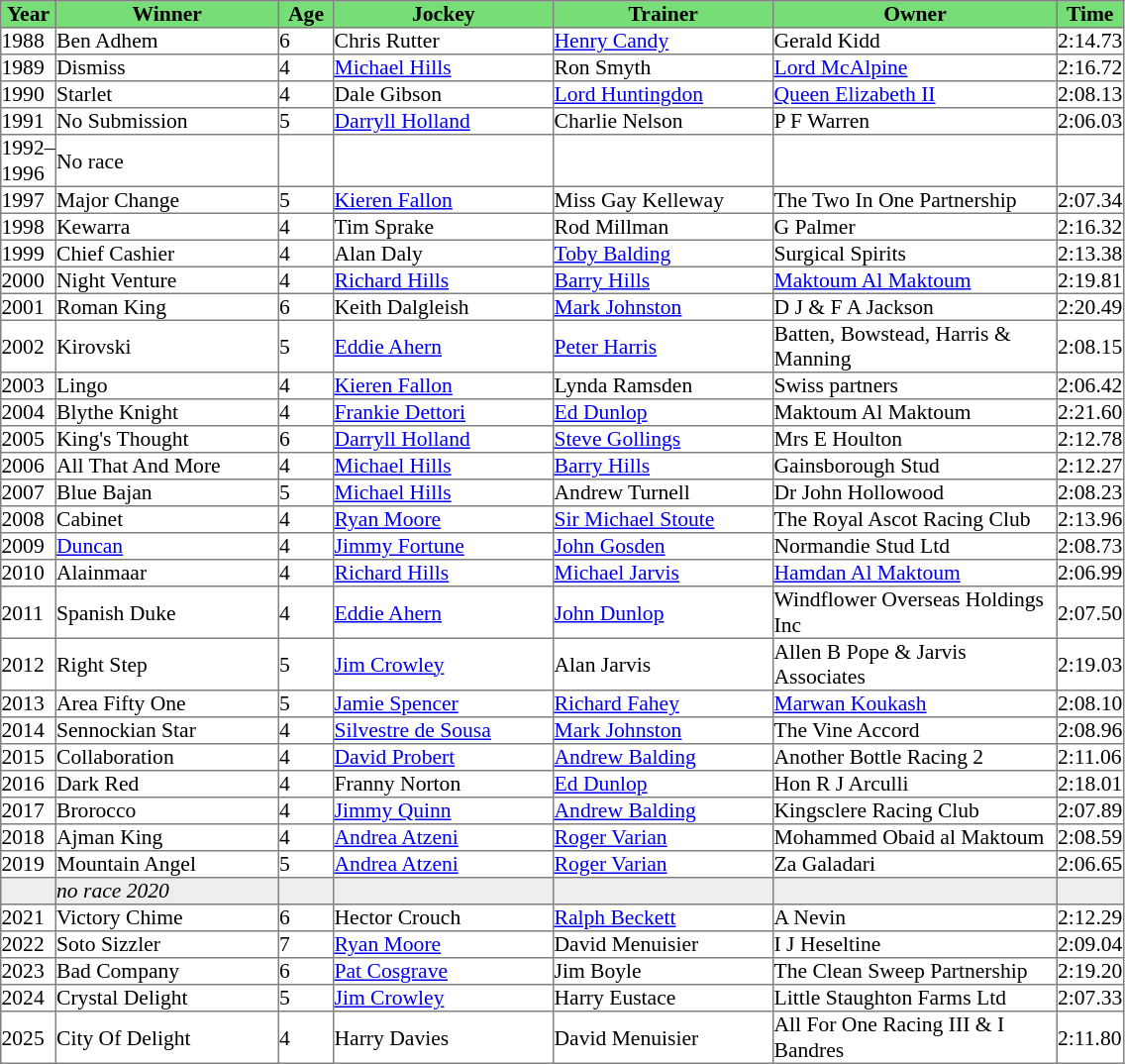<table class = "sortable" | border="1" cellpadding="0" style="border-collapse: collapse; font-size:90%">
<tr style="background:#7d7; text-align:center;">
<th style="width:36px;"><strong>Year</strong><br></th>
<th style="width:149px;"><strong>Winner</strong><br></th>
<th style="width:36px;"><strong>Age</strong><br></th>
<th style="width:147px;"><strong>Jockey</strong><br></th>
<th style="width:147px;"><strong>Trainer</strong><br></th>
<th style="width:190px;"><strong>Owner</strong><br></th>
<th style="width:40px;"><strong>Time</strong><br></th>
</tr>
<tr>
<td>1988</td>
<td>Ben Adhem</td>
<td>6</td>
<td>Chris Rutter</td>
<td><a href='#'>Henry Candy</a></td>
<td>Gerald Kidd</td>
<td>2:14.73</td>
</tr>
<tr>
<td>1989</td>
<td>Dismiss</td>
<td>4</td>
<td><a href='#'>Michael Hills</a></td>
<td>Ron Smyth</td>
<td><a href='#'>Lord McAlpine</a></td>
<td>2:16.72</td>
</tr>
<tr>
<td>1990</td>
<td>Starlet</td>
<td>4</td>
<td>Dale Gibson</td>
<td><a href='#'>Lord Huntingdon</a></td>
<td><a href='#'>Queen Elizabeth II</a></td>
<td>2:08.13</td>
</tr>
<tr>
<td>1991</td>
<td>No Submission</td>
<td>5</td>
<td><a href='#'>Darryll Holland</a></td>
<td>Charlie Nelson</td>
<td>P F Warren</td>
<td>2:06.03</td>
</tr>
<tr>
<td>1992–1996</td>
<td>No race</td>
<td></td>
<td></td>
<td></td>
<td></td>
</tr>
<tr>
<td>1997</td>
<td>Major Change</td>
<td>5</td>
<td><a href='#'>Kieren Fallon</a></td>
<td>Miss Gay Kelleway</td>
<td>The Two In One Partnership</td>
<td>2:07.34</td>
</tr>
<tr>
<td>1998</td>
<td>Kewarra</td>
<td>4</td>
<td>Tim Sprake</td>
<td>Rod Millman</td>
<td>G Palmer</td>
<td>2:16.32</td>
</tr>
<tr>
<td>1999</td>
<td>Chief Cashier</td>
<td>4</td>
<td>Alan Daly</td>
<td><a href='#'>Toby Balding</a></td>
<td>Surgical Spirits</td>
<td>2:13.38</td>
</tr>
<tr>
<td>2000</td>
<td>Night Venture</td>
<td>4</td>
<td><a href='#'>Richard Hills</a></td>
<td><a href='#'>Barry Hills</a></td>
<td><a href='#'>Maktoum Al Maktoum</a></td>
<td>2:19.81</td>
</tr>
<tr>
<td>2001</td>
<td>Roman King</td>
<td>6</td>
<td>Keith Dalgleish</td>
<td><a href='#'>Mark Johnston</a></td>
<td>D J & F A Jackson</td>
<td>2:20.49</td>
</tr>
<tr>
<td>2002</td>
<td>Kirovski</td>
<td>5</td>
<td><a href='#'>Eddie Ahern</a></td>
<td><a href='#'>Peter Harris</a></td>
<td>Batten, Bowstead, Harris & Manning</td>
<td>2:08.15</td>
</tr>
<tr>
<td>2003</td>
<td>Lingo</td>
<td>4</td>
<td><a href='#'>Kieren Fallon</a></td>
<td>Lynda Ramsden</td>
<td>Swiss partners</td>
<td>2:06.42</td>
</tr>
<tr>
<td>2004</td>
<td>Blythe Knight</td>
<td>4</td>
<td><a href='#'>Frankie Dettori</a></td>
<td><a href='#'>Ed Dunlop</a></td>
<td>Maktoum Al Maktoum</td>
<td>2:21.60</td>
</tr>
<tr>
<td>2005</td>
<td>King's Thought</td>
<td>6</td>
<td><a href='#'>Darryll Holland</a></td>
<td><a href='#'>Steve Gollings</a></td>
<td>Mrs E Houlton</td>
<td>2:12.78</td>
</tr>
<tr>
<td>2006</td>
<td>All That And More</td>
<td>4</td>
<td><a href='#'>Michael Hills</a></td>
<td><a href='#'>Barry Hills</a></td>
<td>Gainsborough Stud</td>
<td>2:12.27</td>
</tr>
<tr>
<td>2007</td>
<td>Blue Bajan</td>
<td>5</td>
<td><a href='#'>Michael Hills</a></td>
<td>Andrew Turnell</td>
<td>Dr John Hollowood</td>
<td>2:08.23</td>
</tr>
<tr>
<td>2008</td>
<td>Cabinet</td>
<td>4</td>
<td><a href='#'>Ryan Moore</a></td>
<td><a href='#'>Sir Michael Stoute</a></td>
<td>The Royal Ascot Racing Club</td>
<td>2:13.96</td>
</tr>
<tr>
<td>2009</td>
<td><a href='#'>Duncan</a></td>
<td>4</td>
<td><a href='#'>Jimmy Fortune</a></td>
<td><a href='#'>John Gosden</a></td>
<td>Normandie Stud Ltd</td>
<td>2:08.73</td>
</tr>
<tr>
<td>2010</td>
<td>Alainmaar</td>
<td>4</td>
<td><a href='#'>Richard Hills</a></td>
<td><a href='#'>Michael Jarvis</a></td>
<td><a href='#'>Hamdan Al Maktoum</a></td>
<td>2:06.99</td>
</tr>
<tr>
<td>2011</td>
<td>Spanish Duke</td>
<td>4</td>
<td><a href='#'>Eddie Ahern</a></td>
<td><a href='#'>John Dunlop</a></td>
<td>Windflower Overseas Holdings Inc</td>
<td>2:07.50</td>
</tr>
<tr>
<td>2012</td>
<td>Right Step</td>
<td>5</td>
<td><a href='#'>Jim Crowley</a></td>
<td>Alan Jarvis</td>
<td>Allen B Pope & Jarvis Associates</td>
<td>2:19.03</td>
</tr>
<tr>
<td>2013</td>
<td>Area Fifty One</td>
<td>5</td>
<td><a href='#'>Jamie Spencer</a></td>
<td><a href='#'>Richard Fahey</a></td>
<td><a href='#'>Marwan Koukash</a></td>
<td>2:08.10</td>
</tr>
<tr>
<td>2014</td>
<td>Sennockian Star</td>
<td>4</td>
<td><a href='#'>Silvestre de Sousa</a></td>
<td><a href='#'>Mark Johnston</a></td>
<td>The Vine Accord</td>
<td>2:08.96</td>
</tr>
<tr>
<td>2015</td>
<td>Collaboration</td>
<td>4</td>
<td><a href='#'>David Probert</a></td>
<td><a href='#'>Andrew Balding</a></td>
<td>Another Bottle Racing 2</td>
<td>2:11.06</td>
</tr>
<tr>
<td>2016</td>
<td>Dark Red</td>
<td>4</td>
<td>Franny Norton</td>
<td><a href='#'>Ed Dunlop</a></td>
<td>Hon R J Arculli</td>
<td>2:18.01</td>
</tr>
<tr>
<td>2017</td>
<td>Brorocco</td>
<td>4</td>
<td><a href='#'>Jimmy Quinn</a></td>
<td><a href='#'>Andrew Balding</a></td>
<td>Kingsclere Racing Club</td>
<td>2:07.89</td>
</tr>
<tr>
<td>2018</td>
<td>Ajman King</td>
<td>4</td>
<td><a href='#'>Andrea Atzeni</a></td>
<td><a href='#'>Roger Varian</a></td>
<td>Mohammed Obaid al Maktoum</td>
<td>2:08.59</td>
</tr>
<tr>
<td>2019</td>
<td>Mountain Angel</td>
<td>5</td>
<td><a href='#'>Andrea Atzeni</a></td>
<td><a href='#'>Roger Varian</a></td>
<td>Za Galadari</td>
<td>2:06.65</td>
</tr>
<tr bgcolor="#eeeeee">
<td data-sort-value="2020"></td>
<td><em>no race 2020</em> </td>
<td></td>
<td></td>
<td></td>
<td></td>
<td></td>
</tr>
<tr>
<td>2021</td>
<td>Victory Chime</td>
<td>6</td>
<td>Hector Crouch</td>
<td><a href='#'>Ralph Beckett</a></td>
<td>A Nevin</td>
<td>2:12.29</td>
</tr>
<tr>
<td>2022</td>
<td>Soto Sizzler</td>
<td>7</td>
<td><a href='#'>Ryan Moore</a></td>
<td>David Menuisier</td>
<td>I J Heseltine</td>
<td>2:09.04</td>
</tr>
<tr>
<td>2023</td>
<td>Bad Company</td>
<td>6</td>
<td><a href='#'>Pat Cosgrave</a></td>
<td>Jim Boyle</td>
<td>The Clean Sweep Partnership</td>
<td>2:19.20</td>
</tr>
<tr>
<td>2024</td>
<td>Crystal Delight</td>
<td>5</td>
<td><a href='#'>Jim Crowley</a></td>
<td>Harry Eustace</td>
<td>Little Staughton Farms Ltd</td>
<td>2:07.33</td>
</tr>
<tr>
<td>2025</td>
<td>City Of Delight</td>
<td>4</td>
<td>Harry Davies</td>
<td>David Menuisier</td>
<td>All For One Racing III & I Bandres</td>
<td>2:11.80</td>
</tr>
</table>
